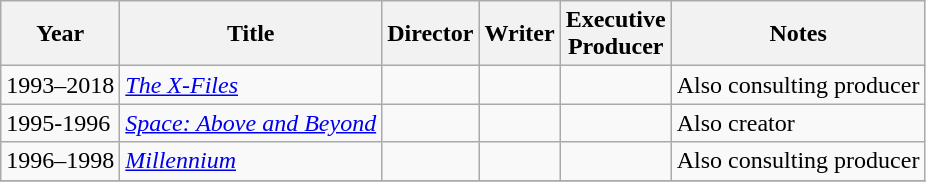<table class="wikitable">
<tr>
<th scope="col">Year</th>
<th scope="col">Title</th>
<th scope="col">Director</th>
<th scope="col">Writer</th>
<th scope="col">Executive<br>Producer</th>
<th>Notes</th>
</tr>
<tr>
<td>1993–2018</td>
<td><em><a href='#'>The X-Files</a></em></td>
<td></td>
<td></td>
<td></td>
<td>Also consulting producer</td>
</tr>
<tr>
<td>1995-1996</td>
<td><em><a href='#'>Space: Above and Beyond</a></em></td>
<td></td>
<td></td>
<td></td>
<td>Also creator</td>
</tr>
<tr>
<td>1996–1998</td>
<td><em><a href='#'>Millennium</a></em></td>
<td></td>
<td></td>
<td></td>
<td>Also consulting producer</td>
</tr>
<tr>
</tr>
</table>
